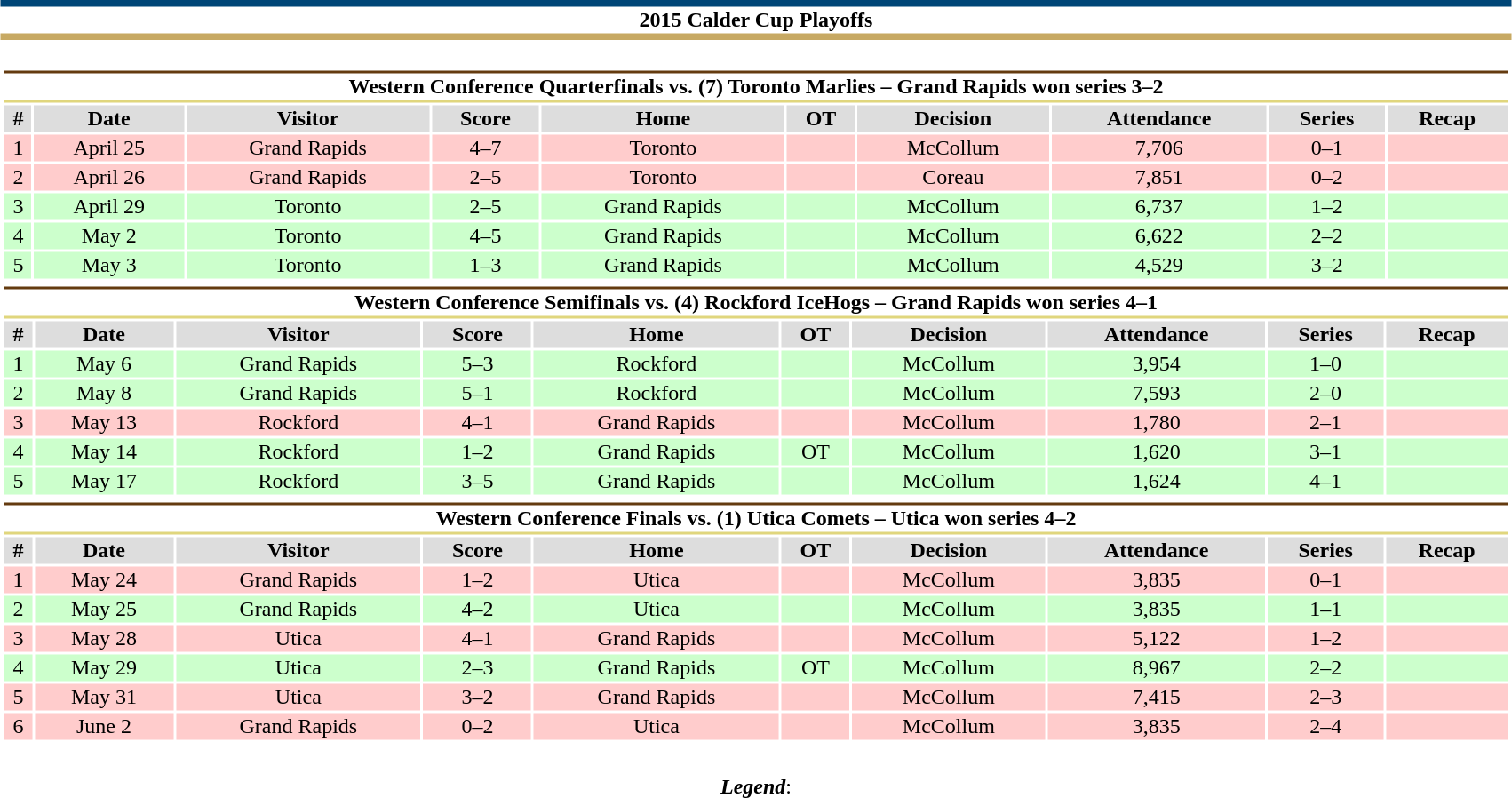<table class="toccolours"  style="width:90%; clear:both; margin:1.5em auto; text-align:center;">
<tr>
<th colspan="9" style="background:#fff; border-top:#004677 5px solid; border-bottom:#C7A963 5px solid;">2015 Calder Cup Playoffs</th>
</tr>
<tr>
<td colspan=9><br><table class="toccolours collapsible collapsed" style="width:100%;">
<tr>
<th colspan="11" style="background:#fff; border-top:#643b0f 2px solid; border-bottom:#e0d67d 2px solid;">Western Conference Quarterfinals vs. (7) Toronto Marlies – Grand Rapids won series 3–2</th>
</tr>
<tr style="text-align:center; background:#ddd;">
<td><strong>#</strong></td>
<td><strong>Date</strong></td>
<td><strong>Visitor</strong></td>
<td><strong>Score</strong></td>
<td><strong>Home</strong></td>
<td><strong>OT</strong></td>
<td><strong>Decision</strong></td>
<td><strong>Attendance</strong></td>
<td><strong>Series</strong></td>
<td><strong>Recap</strong></td>
</tr>
<tr align="center" bgcolor="#fcc">
<td>1</td>
<td>April 25</td>
<td>Grand Rapids</td>
<td>4–7</td>
<td>Toronto</td>
<td></td>
<td>McCollum</td>
<td>7,706</td>
<td>0–1</td>
<td></td>
</tr>
<tr align="center" bgcolor="#fcc">
<td>2</td>
<td>April 26</td>
<td>Grand Rapids</td>
<td>2–5</td>
<td>Toronto</td>
<td></td>
<td>Coreau</td>
<td>7,851</td>
<td>0–2</td>
<td></td>
</tr>
<tr align="center" bgcolor="#cfc">
<td>3</td>
<td>April 29</td>
<td>Toronto</td>
<td>2–5</td>
<td>Grand Rapids</td>
<td></td>
<td>McCollum</td>
<td>6,737</td>
<td>1–2</td>
<td></td>
</tr>
<tr align="center" bgcolor="#cfc">
<td>4</td>
<td>May 2</td>
<td>Toronto</td>
<td>4–5</td>
<td>Grand Rapids</td>
<td></td>
<td>McCollum</td>
<td>6,622</td>
<td>2–2</td>
<td></td>
</tr>
<tr align="center" bgcolor="#cfc">
<td>5</td>
<td>May 3</td>
<td>Toronto</td>
<td>1–3</td>
<td>Grand Rapids</td>
<td></td>
<td>McCollum</td>
<td>4,529</td>
<td>3–2</td>
<td></td>
</tr>
<tr style="text-align:center; background:;">
</tr>
</table>
<table class="toccolours collapsible collapsed" width=100%>
<tr>
<th colspan="11" style="background:#fff; border-top:#643b0f 2px solid; border-bottom:#e0d67d 2px solid;">Western Conference Semifinals vs. (4) Rockford IceHogs – Grand Rapids won series 4–1</th>
</tr>
<tr style="text-align:center; background:#ddd;">
<td><strong>#</strong></td>
<td><strong>Date</strong></td>
<td><strong>Visitor</strong></td>
<td><strong>Score</strong></td>
<td><strong>Home</strong></td>
<td><strong>OT</strong></td>
<td><strong>Decision</strong></td>
<td><strong>Attendance</strong></td>
<td><strong>Series</strong></td>
<td><strong>Recap</strong></td>
</tr>
<tr align="center" bgcolor="#cfc">
<td>1</td>
<td>May 6</td>
<td>Grand Rapids</td>
<td>5–3</td>
<td>Rockford</td>
<td></td>
<td>McCollum</td>
<td>3,954</td>
<td>1–0</td>
<td></td>
</tr>
<tr align="center" bgcolor="#cfc">
<td>2</td>
<td>May 8</td>
<td>Grand Rapids</td>
<td>5–1</td>
<td>Rockford</td>
<td></td>
<td>McCollum</td>
<td>7,593</td>
<td>2–0</td>
<td></td>
</tr>
<tr align="center" bgcolor="#fcc">
<td>3</td>
<td>May 13</td>
<td>Rockford</td>
<td>4–1</td>
<td>Grand Rapids</td>
<td></td>
<td>McCollum</td>
<td>1,780</td>
<td>2–1</td>
<td></td>
</tr>
<tr align="center" bgcolor="#cfc">
<td>4</td>
<td>May 14</td>
<td>Rockford</td>
<td>1–2</td>
<td>Grand Rapids</td>
<td>OT</td>
<td>McCollum</td>
<td>1,620</td>
<td>3–1</td>
<td></td>
</tr>
<tr align="center" bgcolor="#cfc">
<td>5</td>
<td>May 17</td>
<td>Rockford</td>
<td>3–5</td>
<td>Grand Rapids</td>
<td></td>
<td>McCollum</td>
<td>1,624</td>
<td>4–1</td>
<td></td>
</tr>
<tr style="text-align:center; background:;">
</tr>
</table>
<table class="toccolours collapsible collapsed" width=100%>
<tr>
<th colspan="11" style="background:#fff; border-top:#643b0f 2px solid; border-bottom:#e0d67d 2px solid;">Western Conference Finals vs. (1) Utica Comets – Utica won series 4–2</th>
</tr>
<tr style="text-align:center; background:#ddd;">
<td><strong>#</strong></td>
<td><strong>Date</strong></td>
<td><strong>Visitor</strong></td>
<td><strong>Score</strong></td>
<td><strong>Home</strong></td>
<td><strong>OT</strong></td>
<td><strong>Decision</strong></td>
<td><strong>Attendance</strong></td>
<td><strong>Series</strong></td>
<td><strong>Recap</strong></td>
</tr>
<tr align="center" bgcolor="#fcc">
<td>1</td>
<td>May 24</td>
<td>Grand Rapids</td>
<td>1–2</td>
<td>Utica</td>
<td></td>
<td>McCollum</td>
<td>3,835</td>
<td>0–1</td>
<td></td>
</tr>
<tr align="center" bgcolor="#cfc">
<td>2</td>
<td>May 25</td>
<td>Grand Rapids</td>
<td>4–2</td>
<td>Utica</td>
<td></td>
<td>McCollum</td>
<td>3,835</td>
<td>1–1</td>
<td></td>
</tr>
<tr align="center" bgcolor="#fcc">
<td>3</td>
<td>May 28</td>
<td>Utica</td>
<td>4–1</td>
<td>Grand Rapids</td>
<td></td>
<td>McCollum</td>
<td>5,122</td>
<td>1–2</td>
<td></td>
</tr>
<tr align="center" bgcolor="#cfc">
<td>4</td>
<td>May 29</td>
<td>Utica</td>
<td>2–3</td>
<td>Grand Rapids</td>
<td>OT</td>
<td>McCollum</td>
<td>8,967</td>
<td>2–2</td>
<td></td>
</tr>
<tr align="center" bgcolor="#fcc">
<td>5</td>
<td>May 31</td>
<td>Utica</td>
<td>3–2</td>
<td>Grand Rapids</td>
<td></td>
<td>McCollum</td>
<td>7,415</td>
<td>2–3</td>
<td></td>
</tr>
<tr align="center" bgcolor="#fcc">
<td>6</td>
<td>June 2</td>
<td>Grand Rapids</td>
<td>0–2</td>
<td>Utica</td>
<td></td>
<td>McCollum</td>
<td>3,835</td>
<td>2–4</td>
<td></td>
</tr>
<tr style="text-align:center; background:;">
</tr>
</table>
</td>
</tr>
<tr>
<td colspan="11" style="text-align:center;"><br><strong><em>Legend</em></strong>:

</td>
</tr>
</table>
